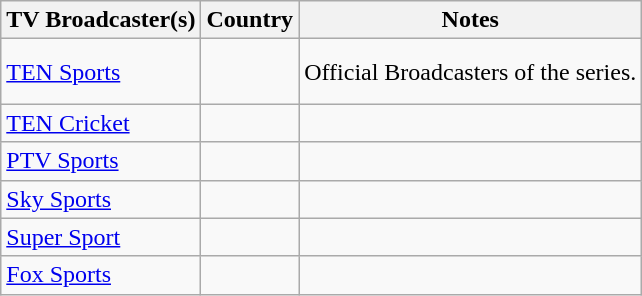<table class="wikitable">
<tr>
<th>TV Broadcaster(s)</th>
<th>Country</th>
<th>Notes</th>
</tr>
<tr>
<td><a href='#'>TEN Sports</a></td>
<td><br><br></td>
<td>Official Broadcasters of the series.</td>
</tr>
<tr>
<td><a href='#'>TEN Cricket</a></td>
<td><br></td>
<td></td>
</tr>
<tr>
<td><a href='#'>PTV Sports</a></td>
<td></td>
<td></td>
</tr>
<tr>
<td><a href='#'>Sky Sports</a></td>
<td></td>
<td></td>
</tr>
<tr>
<td><a href='#'>Super Sport</a></td>
<td><br></td>
<td></td>
</tr>
<tr>
<td><a href='#'>Fox Sports</a></td>
<td></td>
<td></td>
</tr>
</table>
